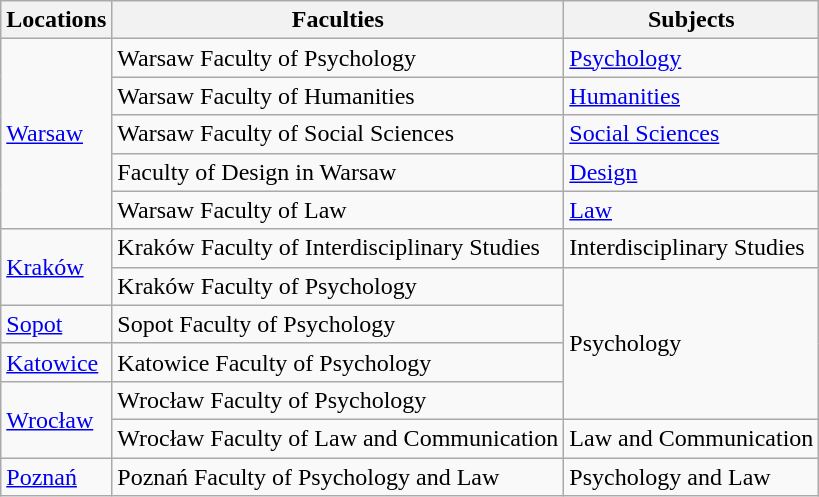<table class="wikitable">
<tr>
<th>Locations</th>
<th>Faculties</th>
<th>Subjects</th>
</tr>
<tr>
<td rowspan="5"><a href='#'>Warsaw</a></td>
<td>Warsaw Faculty of Psychology</td>
<td><a href='#'>Psychology</a></td>
</tr>
<tr>
<td>Warsaw Faculty of Humanities</td>
<td><a href='#'>Humanities</a></td>
</tr>
<tr>
<td>Warsaw Faculty of Social Sciences</td>
<td><a href='#'>Social Sciences</a></td>
</tr>
<tr>
<td>Faculty of Design in Warsaw</td>
<td><a href='#'>Design</a></td>
</tr>
<tr>
<td>Warsaw Faculty of Law</td>
<td><a href='#'>Law</a></td>
</tr>
<tr>
<td rowspan="2"><a href='#'>Kraków</a></td>
<td>Kraków Faculty of Interdisciplinary Studies</td>
<td>Interdisciplinary Studies</td>
</tr>
<tr>
<td>Kraków Faculty of Psychology</td>
<td rowspan="4">Psychology</td>
</tr>
<tr>
<td><a href='#'>Sopot</a></td>
<td>Sopot Faculty of Psychology</td>
</tr>
<tr>
<td><a href='#'>Katowice</a></td>
<td>Katowice Faculty of Psychology</td>
</tr>
<tr>
<td rowspan="2"><a href='#'>Wrocław</a></td>
<td>Wrocław Faculty of Psychology</td>
</tr>
<tr>
<td>Wrocław Faculty of Law and Communication</td>
<td>Law and Communication</td>
</tr>
<tr>
<td><a href='#'>Poznań</a></td>
<td>Poznań Faculty of Psychology and Law</td>
<td>Psychology and Law</td>
</tr>
</table>
